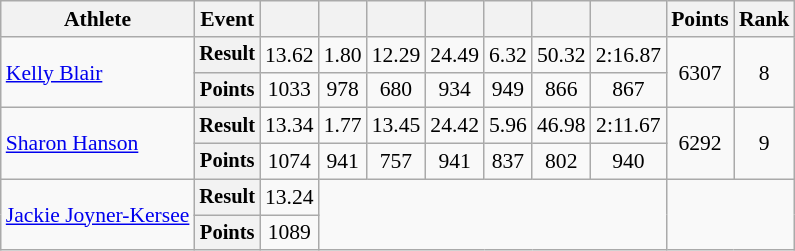<table class=wikitable style=font-size:90%;text-align:center>
<tr>
<th>Athlete</th>
<th>Event</th>
<th></th>
<th></th>
<th></th>
<th></th>
<th></th>
<th></th>
<th></th>
<th>Points</th>
<th>Rank</th>
</tr>
<tr>
<td align=left rowspan=2><a href='#'>Kelly Blair</a></td>
<th style=font-size:95%>Result</th>
<td>13.62</td>
<td>1.80</td>
<td>12.29</td>
<td>24.49</td>
<td>6.32</td>
<td>50.32</td>
<td>2:16.87</td>
<td rowspan=2>6307</td>
<td rowspan=2>8</td>
</tr>
<tr>
<th style=font-size:95%>Points</th>
<td>1033</td>
<td>978</td>
<td>680</td>
<td>934</td>
<td>949</td>
<td>866</td>
<td>867</td>
</tr>
<tr>
<td align=left rowspan=2><a href='#'>Sharon Hanson</a></td>
<th style=font-size:95%>Result</th>
<td>13.34</td>
<td>1.77</td>
<td>13.45</td>
<td>24.42</td>
<td>5.96</td>
<td>46.98</td>
<td>2:11.67</td>
<td rowspan=2>6292</td>
<td rowspan=2>9</td>
</tr>
<tr>
<th style=font-size:95%>Points</th>
<td>1074</td>
<td>941</td>
<td>757</td>
<td>941</td>
<td>837</td>
<td>802</td>
<td>940</td>
</tr>
<tr>
<td align=left rowspan=2><a href='#'>Jackie Joyner-Kersee</a></td>
<th style=font-size:95%>Result</th>
<td>13.24</td>
<td colspan=6 rowspan=2></td>
<td rowspan=2 colspan=2></td>
</tr>
<tr>
<th style=font-size:95%>Points</th>
<td>1089</td>
</tr>
</table>
